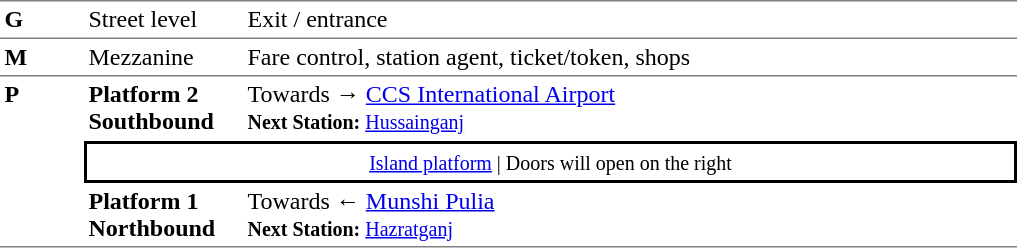<table table border=0 cellspacing=0 cellpadding=3>
<tr>
<td style="border-top:solid 1px gray;border-bottom:solid 1px gray;" width=50 valign=top><strong>G</strong></td>
<td style="border-top:solid 1px gray;border-bottom:solid 1px gray;" width=100 valign=top>Street level</td>
<td style="border-top:solid 1px gray;border-bottom:solid 1px gray;" width=510 valign=top>Exit / entrance</td>
</tr>
<tr>
<td style="border-bottom:solid 1px gray;"><strong>M</strong></td>
<td style="border-bottom:solid 1px gray;">Mezzanine</td>
<td style="border-bottom:solid 1px gray;">Fare control, station agent, ticket/token, shops</td>
</tr>
<tr>
<td style="border-bottom:solid 1px gray;" width=50 rowspan=3 valign=top><strong>P</strong></td>
<td style="border-bottom:solid 1px white;" width=100><span><strong>Platform 2</strong><br><strong>Southbound</strong></span></td>
<td style="border-bottom:solid 1px white;" width=510>Towards → <a href='#'>CCS International Airport</a><br><small><strong>Next Station:</strong> <a href='#'>Hussainganj</a></small></td>
</tr>
<tr>
<td style="border-top:solid 2px black;border-right:solid 2px black;border-left:solid 2px black;border-bottom:solid 2px black;text-align:center;" colspan=2><small><a href='#'>Island platform</a> | Doors will open on the right </small></td>
</tr>
<tr>
<td style="border-bottom:solid 1px gray;" width=100><span><strong>Platform 1</strong><br><strong>Northbound</strong></span></td>
<td style="border-bottom:solid 1px gray;" width="510">Towards ← <a href='#'>Munshi Pulia</a><br><small><strong>Next Station:</strong> <a href='#'>Hazratganj</a></small></td>
</tr>
</table>
